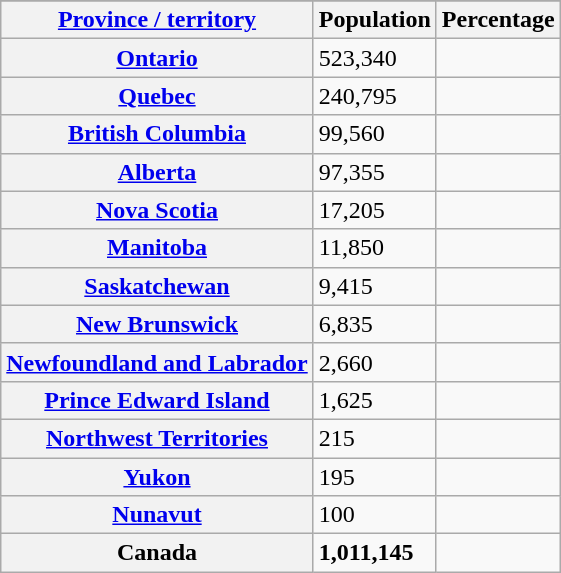<table class="wikitable sortable plainrowheaders">
<tr>
</tr>
<tr>
<th scope="col"><a href='#'>Province / territory</a></th>
<th scope="col">Population</th>
<th scope="col">Percentage</th>
</tr>
<tr>
<th scope="row"> <a href='#'>Ontario</a></th>
<td>523,340</td>
<td></td>
</tr>
<tr>
<th scope="row"> <a href='#'>Quebec</a></th>
<td>240,795</td>
<td></td>
</tr>
<tr>
<th scope="row"> <a href='#'>British Columbia</a></th>
<td>99,560</td>
<td></td>
</tr>
<tr>
<th scope="row"> <a href='#'>Alberta</a></th>
<td>97,355</td>
<td></td>
</tr>
<tr>
<th scope="row"> <a href='#'>Nova Scotia</a></th>
<td>17,205</td>
<td></td>
</tr>
<tr>
<th scope="row"> <a href='#'>Manitoba</a></th>
<td>11,850</td>
<td></td>
</tr>
<tr>
<th scope="row"> <a href='#'>Saskatchewan</a></th>
<td>9,415</td>
<td></td>
</tr>
<tr>
<th scope="row"> <a href='#'>New Brunswick</a></th>
<td>6,835</td>
<td></td>
</tr>
<tr>
<th scope="row"> <a href='#'>Newfoundland and Labrador</a></th>
<td>2,660</td>
<td></td>
</tr>
<tr>
<th scope="row"> <a href='#'>Prince Edward Island</a></th>
<td>1,625</td>
<td></td>
</tr>
<tr>
<th scope="row"> <a href='#'>Northwest Territories</a></th>
<td>215</td>
<td></td>
</tr>
<tr>
<th scope="row"> <a href='#'>Yukon</a></th>
<td>195</td>
<td></td>
</tr>
<tr>
<th scope="row"> <a href='#'>Nunavut</a></th>
<td>100</td>
<td></td>
</tr>
<tr>
<th scope="row"> <strong>Canada</strong></th>
<td><strong>1,011,145</strong></td>
<td><strong></strong></td>
</tr>
</table>
